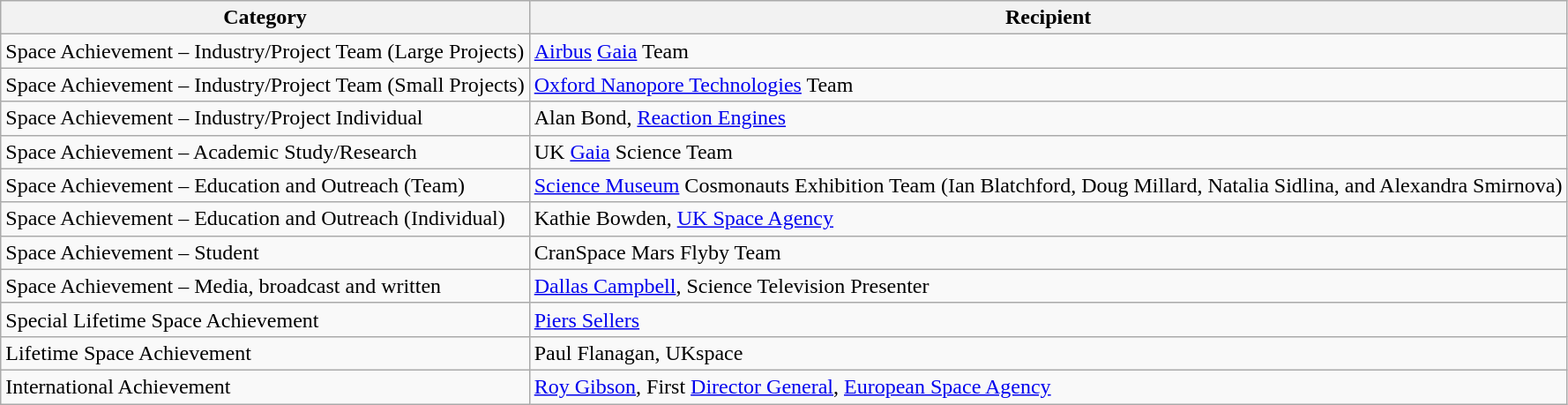<table class="wikitable">
<tr>
<th>Category</th>
<th>Recipient</th>
</tr>
<tr>
<td>Space Achievement – Industry/Project Team (Large Projects)</td>
<td><a href='#'>Airbus</a> <a href='#'>Gaia</a> Team</td>
</tr>
<tr>
<td>Space Achievement – Industry/Project Team (Small Projects)</td>
<td><a href='#'>Oxford Nanopore Technologies</a> Team</td>
</tr>
<tr>
<td>Space Achievement – Industry/Project Individual</td>
<td>Alan Bond, <a href='#'>Reaction Engines</a></td>
</tr>
<tr>
<td>Space Achievement – Academic Study/Research</td>
<td>UK <a href='#'>Gaia</a> Science Team</td>
</tr>
<tr>
<td>Space Achievement – Education and Outreach (Team)</td>
<td><a href='#'>Science Museum</a> Cosmonauts Exhibition Team (Ian Blatchford, Doug Millard, Natalia Sidlina, and Alexandra Smirnova)</td>
</tr>
<tr>
<td>Space Achievement – Education and Outreach (Individual)</td>
<td>Kathie Bowden, <a href='#'>UK Space Agency</a></td>
</tr>
<tr>
<td>Space Achievement – Student</td>
<td>CranSpace Mars Flyby Team</td>
</tr>
<tr>
<td>Space Achievement – Media, broadcast and written</td>
<td><a href='#'>Dallas Campbell</a>, Science Television Presenter</td>
</tr>
<tr>
<td>Special Lifetime Space Achievement</td>
<td><a href='#'>Piers Sellers</a></td>
</tr>
<tr>
<td>Lifetime Space Achievement</td>
<td>Paul Flanagan, UKspace</td>
</tr>
<tr>
<td>International Achievement</td>
<td><a href='#'>Roy Gibson</a>, First <a href='#'>Director General</a>, <a href='#'>European Space Agency</a></td>
</tr>
</table>
